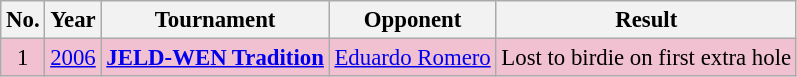<table class="wikitable" style="font-size:95%;">
<tr>
<th>No.</th>
<th>Year</th>
<th>Tournament</th>
<th>Opponent</th>
<th>Result</th>
</tr>
<tr style="background:#F2C1D1;">
<td align=center>1</td>
<td><a href='#'>2006</a></td>
<td><strong><a href='#'>JELD-WEN Tradition</a></strong></td>
<td> <a href='#'>Eduardo Romero</a></td>
<td>Lost to birdie on first extra hole</td>
</tr>
</table>
